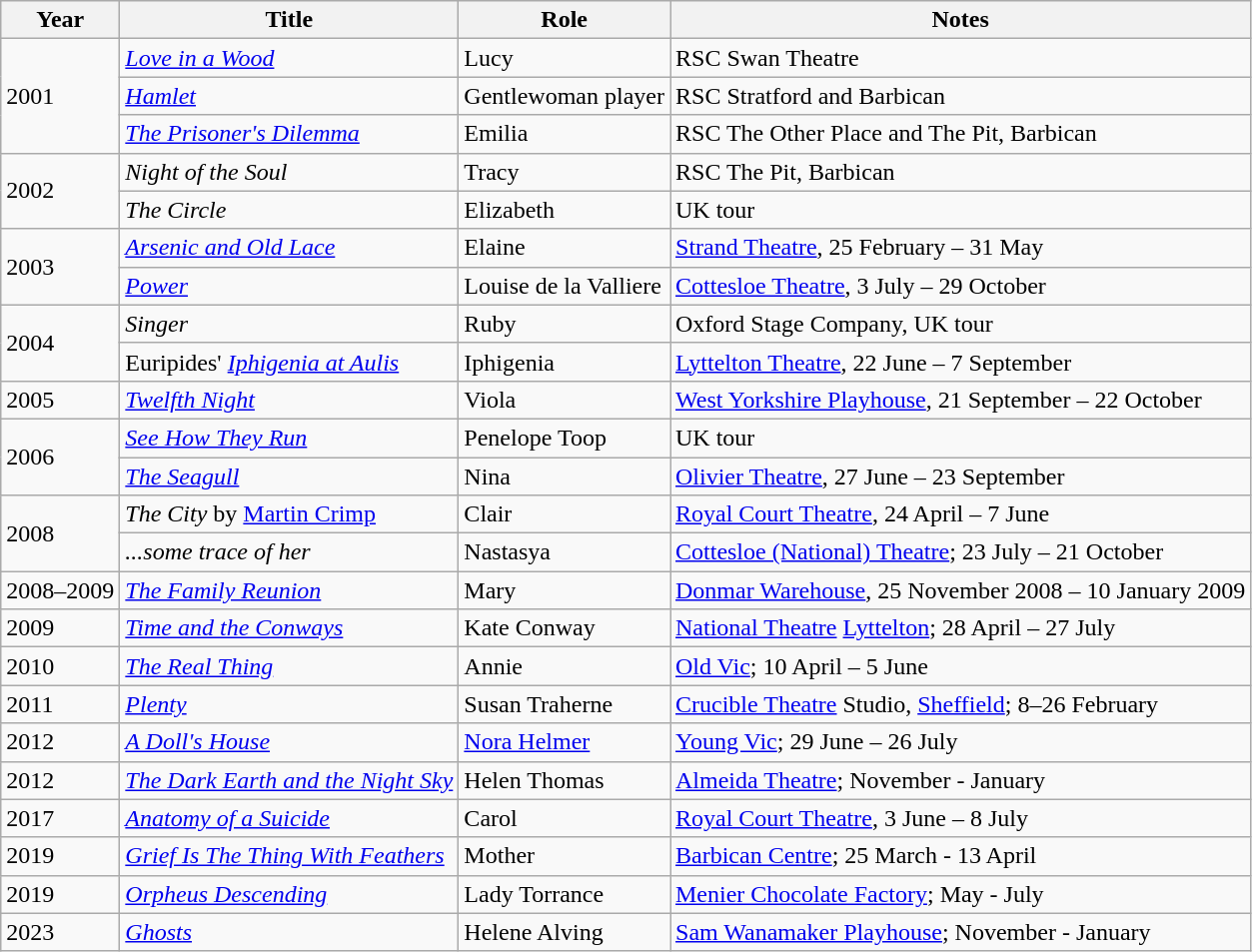<table class="wikitable">
<tr>
<th>Year</th>
<th>Title</th>
<th>Role</th>
<th>Notes</th>
</tr>
<tr>
<td rowspan="3">2001</td>
<td><em><a href='#'>Love in a Wood</a></em></td>
<td>Lucy</td>
<td>RSC Swan Theatre</td>
</tr>
<tr>
<td><em><a href='#'>Hamlet</a></em></td>
<td>Gentlewoman player</td>
<td>RSC Stratford and Barbican</td>
</tr>
<tr>
<td><em><a href='#'>The Prisoner's Dilemma</a></em></td>
<td>Emilia</td>
<td>RSC The Other Place and The Pit, Barbican</td>
</tr>
<tr>
<td rowspan="2">2002</td>
<td><em>Night of the Soul</em></td>
<td>Tracy</td>
<td>RSC The Pit, Barbican</td>
</tr>
<tr>
<td><em>The Circle</em></td>
<td>Elizabeth</td>
<td>UK tour</td>
</tr>
<tr>
<td rowspan="2">2003</td>
<td><em><a href='#'>Arsenic and Old Lace</a></em></td>
<td>Elaine</td>
<td><a href='#'>Strand Theatre</a>, 25 February – 31 May</td>
</tr>
<tr>
<td><em><a href='#'>Power</a></em></td>
<td>Louise de la Valliere</td>
<td><a href='#'>Cottesloe Theatre</a>, 3 July – 29 October</td>
</tr>
<tr>
<td rowspan="2">2004</td>
<td><em>Singer</em></td>
<td>Ruby</td>
<td>Oxford Stage Company, UK tour</td>
</tr>
<tr>
<td>Euripides' <em><a href='#'>Iphigenia at Aulis</a></em></td>
<td>Iphigenia</td>
<td><a href='#'>Lyttelton Theatre</a>, 22 June – 7 September</td>
</tr>
<tr>
<td>2005</td>
<td><em><a href='#'>Twelfth Night</a></em></td>
<td>Viola</td>
<td><a href='#'>West Yorkshire Playhouse</a>, 21 September – 22 October</td>
</tr>
<tr>
<td rowspan="2">2006</td>
<td><em><a href='#'>See How They Run</a></em></td>
<td>Penelope Toop</td>
<td>UK tour</td>
</tr>
<tr>
<td><em><a href='#'>The Seagull</a></em></td>
<td>Nina</td>
<td><a href='#'>Olivier Theatre</a>, 27 June – 23 September</td>
</tr>
<tr>
<td rowspan="2">2008</td>
<td><em>The City</em> by <a href='#'>Martin Crimp</a></td>
<td>Clair</td>
<td><a href='#'>Royal Court Theatre</a>, 24 April – 7 June</td>
</tr>
<tr>
<td><em>...some trace of her</em></td>
<td>Nastasya</td>
<td><a href='#'>Cottesloe (National) Theatre</a>; 23 July – 21 October</td>
</tr>
<tr>
<td>2008–2009</td>
<td><em><a href='#'>The Family Reunion</a></em></td>
<td>Mary</td>
<td><a href='#'>Donmar Warehouse</a>, 25 November 2008 – 10 January 2009</td>
</tr>
<tr>
<td>2009</td>
<td><em><a href='#'>Time and the Conways</a></em></td>
<td>Kate Conway</td>
<td><a href='#'>National Theatre</a> <a href='#'>Lyttelton</a>; 28 April – 27 July</td>
</tr>
<tr>
<td>2010</td>
<td><em><a href='#'>The Real Thing</a></em></td>
<td>Annie</td>
<td><a href='#'>Old Vic</a>; 10 April – 5 June</td>
</tr>
<tr>
<td>2011</td>
<td><em><a href='#'>Plenty</a></em></td>
<td>Susan Traherne</td>
<td><a href='#'>Crucible Theatre</a> Studio, <a href='#'>Sheffield</a>; 8–26 February</td>
</tr>
<tr>
<td>2012</td>
<td><em><a href='#'>A Doll's House</a></em></td>
<td><a href='#'>Nora Helmer</a></td>
<td><a href='#'>Young Vic</a>; 29 June – 26 July</td>
</tr>
<tr>
<td>2012</td>
<td><em><a href='#'>The Dark Earth and the Night Sky</a></em></td>
<td>Helen Thomas</td>
<td><a href='#'>Almeida Theatre</a>; November - January</td>
</tr>
<tr>
<td>2017</td>
<td><em><a href='#'>Anatomy of a Suicide</a></em></td>
<td>Carol</td>
<td><a href='#'>Royal Court Theatre</a>, 3 June – 8 July</td>
</tr>
<tr>
<td>2019</td>
<td><em><a href='#'>Grief Is The Thing With Feathers</a></em></td>
<td>Mother</td>
<td><a href='#'>Barbican Centre</a>; 25 March - 13 April</td>
</tr>
<tr>
<td>2019</td>
<td><em><a href='#'>Orpheus Descending</a></em></td>
<td>Lady Torrance</td>
<td><a href='#'>Menier Chocolate Factory</a>; May - July</td>
</tr>
<tr>
<td>2023</td>
<td><em><a href='#'>Ghosts</a></em></td>
<td>Helene Alving</td>
<td><a href='#'>Sam Wanamaker Playhouse</a>; November - January</td>
</tr>
</table>
